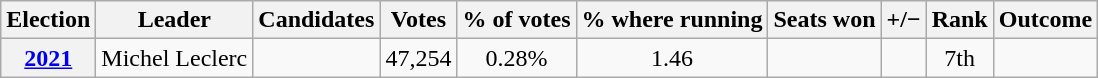<table class="wikitable plainrowheaders" style="text-align: center">
<tr>
<th scope="col">Election</th>
<th scope="col">Leader</th>
<th scope="col">Candidates</th>
<th scope="col">Votes</th>
<th scope="col">% of votes</th>
<th>% where running</th>
<th scope="col">Seats won</th>
<th scope="col">+/−</th>
<th scope="col">Rank</th>
<th scope="col">Outcome</th>
</tr>
<tr>
<th><a href='#'>2021</a></th>
<td>Michel Leclerc</td>
<td></td>
<td>47,254</td>
<td>0.28%</td>
<td>1.46</td>
<td></td>
<td></td>
<td>7th</td>
<td></td>
</tr>
</table>
